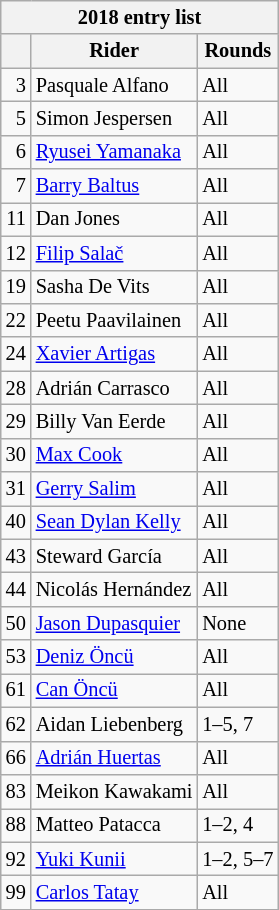<table class="wikitable" style="font-size: 85%">
<tr>
<th colspan=3>2018 entry list</th>
</tr>
<tr>
<th></th>
<th>Rider</th>
<th>Rounds</th>
</tr>
<tr>
<td align=right>3</td>
<td> Pasquale Alfano</td>
<td>All</td>
</tr>
<tr>
<td align=right>5</td>
<td> Simon Jespersen</td>
<td>All</td>
</tr>
<tr>
<td align=right>6</td>
<td> <a href='#'>Ryusei Yamanaka</a></td>
<td>All</td>
</tr>
<tr>
<td align=right>7</td>
<td> <a href='#'>Barry Baltus</a></td>
<td>All</td>
</tr>
<tr>
<td align=right>11</td>
<td> Dan Jones</td>
<td>All</td>
</tr>
<tr>
<td align=right>12</td>
<td> <a href='#'>Filip Salač</a></td>
<td>All</td>
</tr>
<tr>
<td align=right>19</td>
<td> Sasha De Vits</td>
<td>All</td>
</tr>
<tr>
<td align=right>22</td>
<td> Peetu Paavilainen</td>
<td>All</td>
</tr>
<tr>
<td align=right>24</td>
<td> <a href='#'>Xavier Artigas</a></td>
<td>All</td>
</tr>
<tr>
<td align=right>28</td>
<td> Adrián Carrasco</td>
<td>All</td>
</tr>
<tr>
<td align=right>29</td>
<td> Billy Van Eerde</td>
<td>All</td>
</tr>
<tr>
<td align=right>30</td>
<td> <a href='#'>Max Cook</a></td>
<td>All</td>
</tr>
<tr>
<td align=right>31</td>
<td> <a href='#'>Gerry Salim</a></td>
<td>All</td>
</tr>
<tr>
<td align=right>40</td>
<td> <a href='#'>Sean Dylan Kelly</a></td>
<td>All</td>
</tr>
<tr>
<td align=right>43</td>
<td> Steward García</td>
<td>All</td>
</tr>
<tr>
<td align=right>44</td>
<td> Nicolás Hernández</td>
<td>All</td>
</tr>
<tr>
<td align=right>50</td>
<td> <a href='#'>Jason Dupasquier</a></td>
<td>None</td>
</tr>
<tr>
<td align=right>53</td>
<td> <a href='#'>Deniz Öncü</a></td>
<td>All</td>
</tr>
<tr>
<td align=right>61</td>
<td> <a href='#'>Can Öncü</a></td>
<td>All</td>
</tr>
<tr>
<td align=right>62</td>
<td> Aidan Liebenberg</td>
<td>1–5, 7</td>
</tr>
<tr>
<td align=right>66</td>
<td> <a href='#'>Adrián Huertas</a></td>
<td>All</td>
</tr>
<tr>
<td align=right>83</td>
<td> Meikon Kawakami</td>
<td>All</td>
</tr>
<tr>
<td align=right>88</td>
<td> Matteo Patacca</td>
<td>1–2, 4</td>
</tr>
<tr>
<td align=right>92</td>
<td> <a href='#'>Yuki Kunii</a></td>
<td>1–2, 5–7</td>
</tr>
<tr>
<td align=right>99</td>
<td> <a href='#'>Carlos Tatay</a></td>
<td>All</td>
</tr>
<tr>
</tr>
</table>
